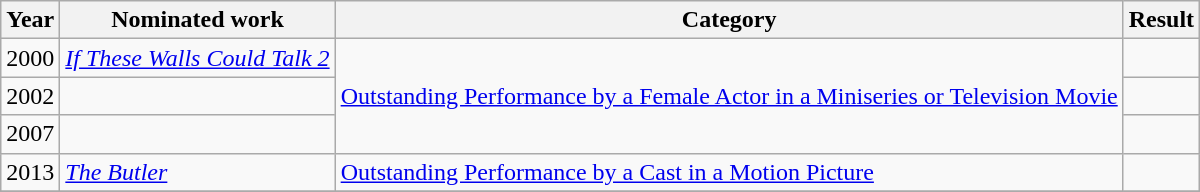<table class="wikitable">
<tr>
<th>Year</th>
<th>Nominated work</th>
<th>Category</th>
<th>Result</th>
</tr>
<tr>
<td>2000</td>
<td><em><a href='#'>If These Walls Could Talk 2</a></em></td>
<td rowspan=3><a href='#'>Outstanding Performance by a Female Actor in a Miniseries or Television Movie</a></td>
<td></td>
</tr>
<tr>
<td>2002</td>
<td><em></em></td>
<td></td>
</tr>
<tr>
<td>2007</td>
<td><em></em></td>
<td></td>
</tr>
<tr>
<td>2013</td>
<td><em><a href='#'>The Butler</a></em></td>
<td><a href='#'>Outstanding Performance by a Cast in a Motion Picture</a></td>
<td></td>
</tr>
<tr>
</tr>
</table>
